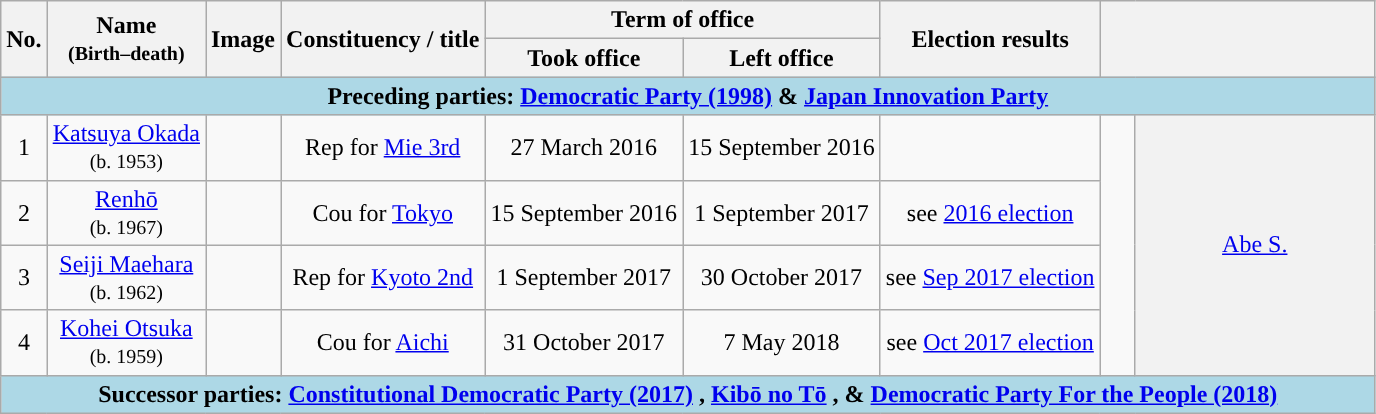<table class="wikitable" style="text-align:center">
<tr>
<th rowspan=2>No.</th>
<th rowspan=2>Name<br><small>(Birth–death)</small></th>
<th rowspan=2>Image</th>
<th rowspan=2>Constituency / title</th>
<th colspan=2>Term of office</th>
<th rowspan=2>Election results</th>
<th colspan="2" style="width:20%;" rowspan="2"><a href='#'></a> </th>
</tr>
<tr>
<th>Took office</th>
<th>Left office</th>
</tr>
<tr>
<td style="background:lightblue;" colspan="9"><strong>Preceding parties: <a href='#'>Democratic Party (1998)</a> & <a href='#'>Japan Innovation Party</a> </strong></td>
</tr>
<tr>
<td>1</td>
<td><a href='#'>Katsuya Okada</a><br><small>(b. 1953)</small></td>
<td></td>
<td>Rep for <a href='#'>Mie 3rd</a></td>
<td>27 March 2016</td>
<td>15 September 2016</td>
<td align=left></td>
<td rowspan="4" style="background-color: "></td>
<th rowspan="4" style="font-weight:normal"><a href='#'>Abe S.</a> <small></small></th>
</tr>
<tr>
<td>2</td>
<td><a href='#'>Renhō</a><br><small>(b. 1967)</small></td>
<td></td>
<td>Cou for <a href='#'>Tokyo</a></td>
<td>15 September 2016</td>
<td>1 September 2017</td>
<td>see <a href='#'>2016 election</a></td>
</tr>
<tr>
<td>3</td>
<td><a href='#'>Seiji Maehara</a><br><small>(b. 1962)</small></td>
<td></td>
<td>Rep for <a href='#'>Kyoto 2nd</a></td>
<td>1 September 2017</td>
<td>30 October 2017</td>
<td>see <a href='#'>Sep 2017 election</a></td>
</tr>
<tr>
<td>4</td>
<td><a href='#'>Kohei Otsuka</a><br><small>(b. 1959)</small></td>
<td></td>
<td>Cou for <a href='#'>Aichi</a></td>
<td>31 October 2017</td>
<td>7 May 2018</td>
<td>see <a href='#'>Oct 2017 election</a></td>
</tr>
<tr>
<td style="background:lightblue;" colspan="9"><strong>Successor parties: <a href='#'>Constitutional Democratic Party (2017)</a> , <a href='#'>Kibō no Tō</a> , & <a href='#'>Democratic Party For the People (2018)</a> </strong></td>
</tr>
</table>
